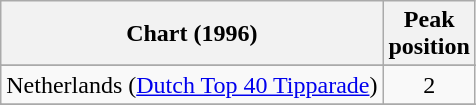<table class="wikitable sortable">
<tr>
<th>Chart (1996)</th>
<th>Peak<br>position</th>
</tr>
<tr>
</tr>
<tr>
</tr>
<tr>
</tr>
<tr>
<td>Netherlands (<a href='#'>Dutch Top 40 Tipparade</a>)</td>
<td align="center">2</td>
</tr>
<tr>
</tr>
<tr>
</tr>
<tr>
</tr>
</table>
